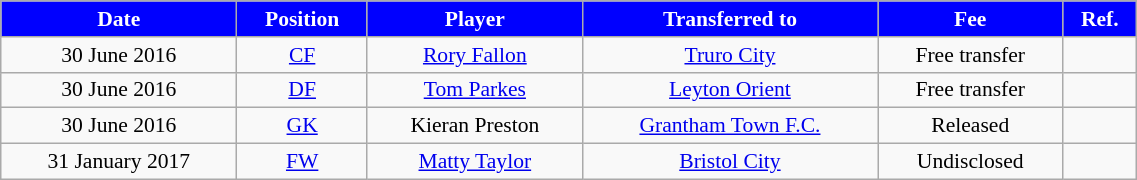<table class="wikitable"  style="text-align:center; font-size:90%;width:60%;">
<tr>
<th style="background:blue; color:#fff;">Date</th>
<th style="background:blue; color:#fff;">Position</th>
<th style="background:blue; color:#fff;">Player</th>
<th style="background:blue; color:#fff;">Transferred to</th>
<th style="background:blue; color:#fff;">Fee</th>
<th style="background:blue; color:#fff;">Ref.</th>
</tr>
<tr>
<td>30 June 2016</td>
<td><a href='#'>CF</a></td>
<td><a href='#'>Rory Fallon</a></td>
<td><a href='#'>Truro City</a></td>
<td>Free transfer</td>
<td></td>
</tr>
<tr>
<td>30 June 2016</td>
<td><a href='#'>DF</a></td>
<td><a href='#'>Tom Parkes</a></td>
<td><a href='#'>Leyton Orient</a></td>
<td>Free transfer</td>
<td></td>
</tr>
<tr>
<td>30 June 2016</td>
<td><a href='#'>GK</a></td>
<td>Kieran Preston</td>
<td><a href='#'>Grantham Town F.C.</a> </td>
<td>Released</td>
<td></td>
</tr>
<tr>
<td>31 January 2017</td>
<td><a href='#'>FW</a></td>
<td><a href='#'>Matty Taylor</a></td>
<td><a href='#'>Bristol City</a></td>
<td>Undisclosed</td>
<td></td>
</tr>
</table>
